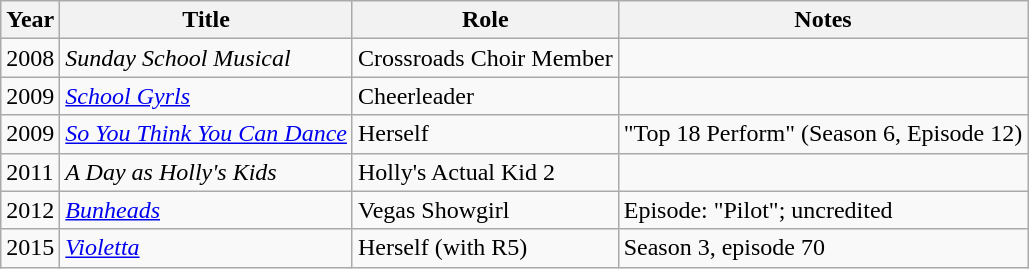<table class="wikitable">
<tr>
<th scope="col">Year</th>
<th scope="col">Title</th>
<th scope="col">Role</th>
<th scope="col" class="unsortable">Notes</th>
</tr>
<tr>
<td>2008</td>
<td><em>Sunday School Musical</em></td>
<td>Crossroads Choir Member</td>
<td></td>
</tr>
<tr>
<td>2009</td>
<td><em><a href='#'>School Gyrls</a></em></td>
<td>Cheerleader</td>
<td></td>
</tr>
<tr>
<td>2009</td>
<td><em><a href='#'>So You Think You Can Dance</a></em></td>
<td>Herself</td>
<td>"Top 18 Perform" (Season 6, Episode 12)</td>
</tr>
<tr>
<td>2011</td>
<td><em>A Day as Holly's Kids</em></td>
<td>Holly's Actual Kid 2</td>
<td></td>
</tr>
<tr>
<td>2012</td>
<td><em><a href='#'>Bunheads</a></em></td>
<td>Vegas Showgirl</td>
<td>Episode: "Pilot"; uncredited</td>
</tr>
<tr>
<td>2015</td>
<td><em><a href='#'>Violetta</a></em></td>
<td>Herself (with R5)</td>
<td>Season 3, episode 70</td>
</tr>
</table>
